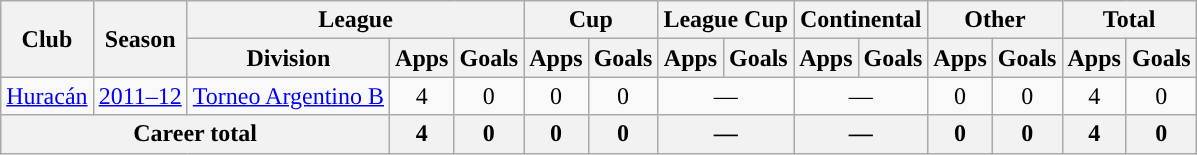<table class="wikitable" style="text-align:center">
<tr>
<th rowspan="2">Club</th>
<th rowspan="2">Season</th>
<th colspan="3">League</th>
<th colspan="2">Cup</th>
<th colspan="2">League Cup</th>
<th colspan="2">Continental</th>
<th colspan="2">Other</th>
<th colspan="2">Total</th>
</tr>
<tr>
<th>Division</th>
<th>Apps</th>
<th>Goals</th>
<th>Apps</th>
<th>Goals</th>
<th>Apps</th>
<th>Goals</th>
<th>Apps</th>
<th>Goals</th>
<th>Apps</th>
<th>Goals</th>
<th>Apps</th>
<th>Goals</th>
</tr>
<tr>
<td rowspan="1"><a href='#'>Huracán</a></td>
<td><a href='#'>2011–12</a></td>
<td rowspan="1"><a href='#'>Torneo Argentino B</a></td>
<td>4</td>
<td>0</td>
<td>0</td>
<td>0</td>
<td colspan="2">—</td>
<td colspan="2">—</td>
<td>0</td>
<td>0</td>
<td>4</td>
<td>0</td>
</tr>
<tr>
<th colspan="3">Career total</th>
<th>4</th>
<th>0</th>
<th>0</th>
<th>0</th>
<th colspan="2">—</th>
<th colspan="2">—</th>
<th>0</th>
<th>0</th>
<th>4</th>
<th>0</th>
</tr>
</table>
